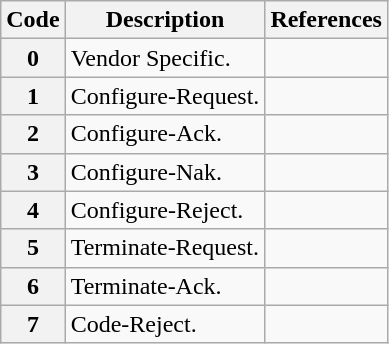<table class="wikitable">
<tr>
<th>Code</th>
<th>Description</th>
<th>References</th>
</tr>
<tr>
<th>0</th>
<td>Vendor Specific.</td>
<td></td>
</tr>
<tr>
<th>1</th>
<td>Configure-Request.</td>
<td> </td>
</tr>
<tr>
<th>2</th>
<td>Configure-Ack.</td>
<td> </td>
</tr>
<tr>
<th>3</th>
<td>Configure-Nak.</td>
<td> </td>
</tr>
<tr>
<th>4</th>
<td>Configure-Reject.</td>
<td> </td>
</tr>
<tr>
<th>5</th>
<td>Terminate-Request.</td>
<td> </td>
</tr>
<tr>
<th>6</th>
<td>Terminate-Ack.</td>
<td> </td>
</tr>
<tr>
<th>7</th>
<td>Code-Reject.</td>
<td> </td>
</tr>
</table>
